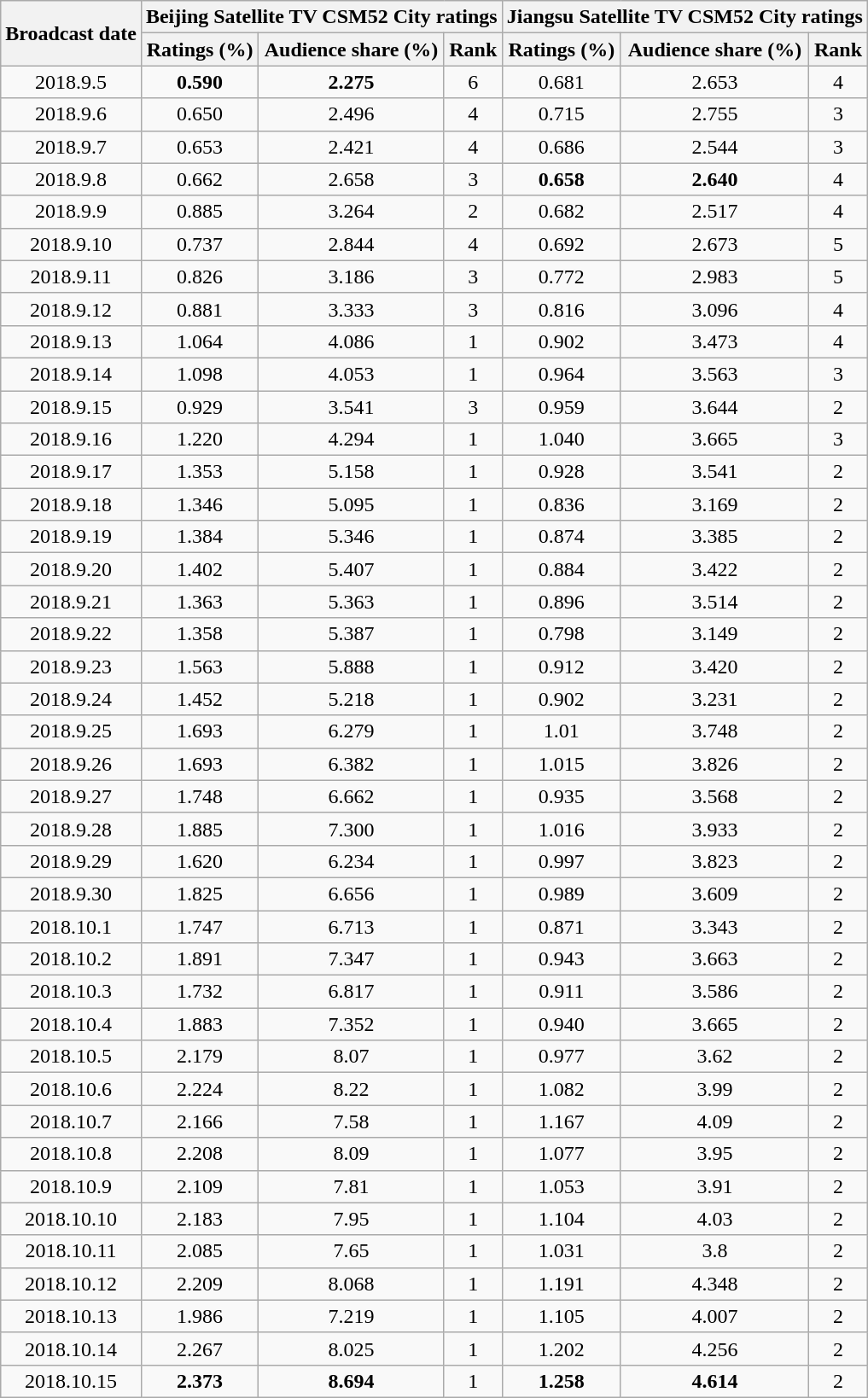<table class="wikitable sortable mw-collapsible jquery-tablesorter" style="text-align:center">
<tr>
<th rowspan="2">Broadcast date</th>
<th colspan="3" rowspan="1">Beijing Satellite TV CSM52 City ratings</th>
<th colspan="3" rowspan="1">Jiangsu Satellite TV CSM52 City ratings</th>
</tr>
<tr>
<th>Ratings (%)</th>
<th>Audience share (%)</th>
<th>Rank</th>
<th>Ratings (%)</th>
<th>Audience share (%)</th>
<th>Rank</th>
</tr>
<tr>
<td>2018.9.5</td>
<td><strong><span>0.590</span></strong></td>
<td><strong><span>2.275</span></strong></td>
<td>6</td>
<td>0.681</td>
<td>2.653</td>
<td>4</td>
</tr>
<tr>
<td>2018.9.6</td>
<td>0.650</td>
<td>2.496</td>
<td>4</td>
<td>0.715</td>
<td>2.755</td>
<td>3</td>
</tr>
<tr>
<td>2018.9.7</td>
<td>0.653</td>
<td>2.421</td>
<td>4</td>
<td>0.686</td>
<td>2.544</td>
<td>3</td>
</tr>
<tr>
<td>2018.9.8</td>
<td>0.662</td>
<td>2.658</td>
<td>3</td>
<td><strong><span>0.658</span></strong></td>
<td><strong><span>2.640</span></strong></td>
<td>4</td>
</tr>
<tr>
<td>2018.9.9</td>
<td>0.885</td>
<td>3.264</td>
<td>2</td>
<td>0.682</td>
<td>2.517</td>
<td>4</td>
</tr>
<tr>
<td>2018.9.10</td>
<td>0.737</td>
<td>2.844</td>
<td>4</td>
<td>0.692</td>
<td>2.673</td>
<td>5</td>
</tr>
<tr>
<td>2018.9.11</td>
<td>0.826</td>
<td>3.186</td>
<td>3</td>
<td>0.772</td>
<td>2.983</td>
<td>5</td>
</tr>
<tr>
<td>2018.9.12</td>
<td>0.881</td>
<td>3.333</td>
<td>3</td>
<td>0.816</td>
<td>3.096</td>
<td>4</td>
</tr>
<tr>
<td>2018.9.13</td>
<td>1.064</td>
<td>4.086</td>
<td>1</td>
<td>0.902</td>
<td>3.473</td>
<td>4</td>
</tr>
<tr>
<td>2018.9.14</td>
<td>1.098</td>
<td>4.053</td>
<td>1</td>
<td>0.964</td>
<td>3.563</td>
<td>3</td>
</tr>
<tr>
<td>2018.9.15</td>
<td>0.929</td>
<td>3.541</td>
<td>3</td>
<td>0.959</td>
<td>3.644</td>
<td>2</td>
</tr>
<tr>
<td>2018.9.16</td>
<td>1.220</td>
<td>4.294</td>
<td>1</td>
<td>1.040</td>
<td>3.665</td>
<td>3</td>
</tr>
<tr>
<td>2018.9.17</td>
<td>1.353</td>
<td>5.158</td>
<td>1</td>
<td>0.928</td>
<td>3.541</td>
<td>2</td>
</tr>
<tr>
<td>2018.9.18</td>
<td>1.346</td>
<td>5.095</td>
<td>1</td>
<td>0.836</td>
<td>3.169</td>
<td>2</td>
</tr>
<tr>
<td>2018.9.19</td>
<td>1.384</td>
<td>5.346</td>
<td>1</td>
<td>0.874</td>
<td>3.385</td>
<td>2</td>
</tr>
<tr>
<td>2018.9.20</td>
<td>1.402</td>
<td>5.407</td>
<td>1</td>
<td>0.884</td>
<td>3.422</td>
<td>2</td>
</tr>
<tr>
<td>2018.9.21</td>
<td>1.363</td>
<td>5.363</td>
<td>1</td>
<td>0.896</td>
<td>3.514</td>
<td>2</td>
</tr>
<tr>
<td>2018.9.22</td>
<td>1.358</td>
<td>5.387</td>
<td>1</td>
<td>0.798</td>
<td>3.149</td>
<td>2</td>
</tr>
<tr>
<td>2018.9.23</td>
<td>1.563</td>
<td>5.888</td>
<td>1</td>
<td>0.912</td>
<td>3.420</td>
<td>2</td>
</tr>
<tr>
<td>2018.9.24</td>
<td>1.452</td>
<td>5.218</td>
<td>1</td>
<td>0.902</td>
<td>3.231</td>
<td>2</td>
</tr>
<tr>
<td>2018.9.25</td>
<td>1.693</td>
<td>6.279</td>
<td>1</td>
<td>1.01</td>
<td>3.748</td>
<td>2</td>
</tr>
<tr>
<td>2018.9.26</td>
<td>1.693</td>
<td>6.382</td>
<td>1</td>
<td>1.015</td>
<td>3.826</td>
<td>2</td>
</tr>
<tr>
<td>2018.9.27</td>
<td>1.748</td>
<td>6.662</td>
<td>1</td>
<td>0.935</td>
<td>3.568</td>
<td>2</td>
</tr>
<tr>
<td>2018.9.28</td>
<td>1.885</td>
<td>7.300</td>
<td>1</td>
<td>1.016</td>
<td>3.933</td>
<td>2</td>
</tr>
<tr>
<td>2018.9.29</td>
<td>1.620</td>
<td>6.234</td>
<td>1</td>
<td>0.997</td>
<td>3.823</td>
<td>2</td>
</tr>
<tr>
<td>2018.9.30</td>
<td>1.825</td>
<td>6.656</td>
<td>1</td>
<td>0.989</td>
<td>3.609</td>
<td>2</td>
</tr>
<tr>
<td>2018.10.1</td>
<td>1.747</td>
<td>6.713</td>
<td>1</td>
<td>0.871</td>
<td>3.343</td>
<td>2</td>
</tr>
<tr>
<td>2018.10.2</td>
<td>1.891</td>
<td>7.347</td>
<td>1</td>
<td>0.943</td>
<td>3.663</td>
<td>2</td>
</tr>
<tr>
<td>2018.10.3</td>
<td>1.732</td>
<td>6.817</td>
<td>1</td>
<td>0.911</td>
<td>3.586</td>
<td>2</td>
</tr>
<tr>
<td>2018.10.4</td>
<td>1.883</td>
<td>7.352</td>
<td>1</td>
<td>0.940</td>
<td>3.665</td>
<td>2</td>
</tr>
<tr>
<td>2018.10.5</td>
<td>2.179</td>
<td>8.07</td>
<td>1</td>
<td>0.977</td>
<td>3.62</td>
<td>2</td>
</tr>
<tr>
<td>2018.10.6</td>
<td>2.224</td>
<td>8.22</td>
<td>1</td>
<td>1.082</td>
<td>3.99</td>
<td>2</td>
</tr>
<tr>
<td>2018.10.7</td>
<td>2.166</td>
<td>7.58</td>
<td>1</td>
<td>1.167</td>
<td>4.09</td>
<td>2</td>
</tr>
<tr>
<td>2018.10.8</td>
<td>2.208</td>
<td>8.09</td>
<td>1</td>
<td>1.077</td>
<td>3.95</td>
<td>2</td>
</tr>
<tr>
<td>2018.10.9</td>
<td>2.109</td>
<td>7.81</td>
<td>1</td>
<td>1.053</td>
<td>3.91</td>
<td>2</td>
</tr>
<tr>
<td>2018.10.10</td>
<td>2.183</td>
<td>7.95</td>
<td>1</td>
<td>1.104</td>
<td>4.03</td>
<td>2</td>
</tr>
<tr>
<td>2018.10.11</td>
<td>2.085</td>
<td>7.65</td>
<td>1</td>
<td>1.031</td>
<td>3.8</td>
<td>2</td>
</tr>
<tr>
<td>2018.10.12</td>
<td>2.209</td>
<td>8.068</td>
<td>1</td>
<td>1.191</td>
<td>4.348</td>
<td>2</td>
</tr>
<tr>
<td>2018.10.13</td>
<td>1.986</td>
<td>7.219</td>
<td>1</td>
<td>1.105</td>
<td>4.007</td>
<td>2</td>
</tr>
<tr>
<td>2018.10.14</td>
<td>2.267</td>
<td>8.025</td>
<td>1</td>
<td>1.202</td>
<td>4.256</td>
<td>2</td>
</tr>
<tr>
<td>2018.10.15</td>
<td><strong><span>2.373</span></strong></td>
<td><strong><span>8.694</span></strong></td>
<td>1</td>
<td><strong><span>1.258</span></strong></td>
<td><strong><span>4.614</span></strong></td>
<td>2</td>
</tr>
</table>
